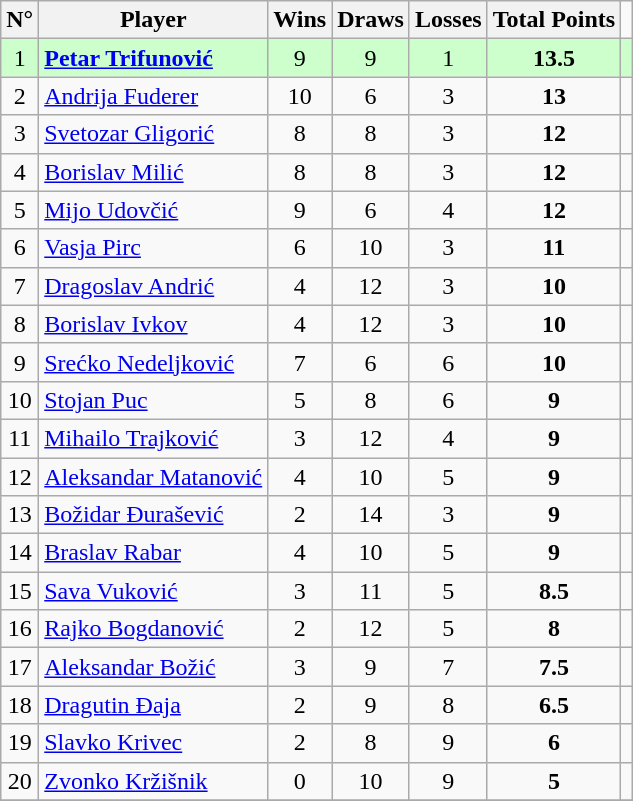<table class="wikitable" border="1">
<tr>
<th>N°</th>
<th>Player</th>
<th>Wins</th>
<th>Draws</th>
<th>Losses</th>
<th>Total Points</th>
</tr>
<tr align=center style="background:#ccffcc;">
<td>1</td>
<td align=left> <strong><a href='#'>Petar Trifunović</a></strong></td>
<td>9</td>
<td>9</td>
<td>1</td>
<td><strong>13.5</strong></td>
<td align=center></td>
</tr>
<tr align=center>
<td>2</td>
<td align=left> <a href='#'>Andrija Fuderer</a></td>
<td>10</td>
<td>6</td>
<td>3</td>
<td><strong>13</strong></td>
<td align=center></td>
</tr>
<tr align=center>
<td>3</td>
<td align=left> <a href='#'>Svetozar Gligorić</a></td>
<td>8</td>
<td>8</td>
<td>3</td>
<td><strong>12</strong></td>
<td align=center></td>
</tr>
<tr align=center>
<td>4</td>
<td align=left> <a href='#'>Borislav Milić</a></td>
<td>8</td>
<td>8</td>
<td>3</td>
<td><strong>12</strong></td>
<td align=center></td>
</tr>
<tr align=center>
<td>5</td>
<td align=left> <a href='#'>Mijo Udovčić</a></td>
<td>9</td>
<td>6</td>
<td>4</td>
<td><strong>12</strong></td>
<td align=center></td>
</tr>
<tr align=center>
<td>6</td>
<td align=left> <a href='#'>Vasja Pirc</a></td>
<td>6</td>
<td>10</td>
<td>3</td>
<td><strong>11</strong></td>
<td align=center></td>
</tr>
<tr align=center>
<td>7</td>
<td align=left> <a href='#'>Dragoslav Andrić</a></td>
<td>4</td>
<td>12</td>
<td>3</td>
<td><strong>10</strong></td>
<td align=center></td>
</tr>
<tr align=center>
<td>8</td>
<td align=left> <a href='#'>Borislav Ivkov</a></td>
<td>4</td>
<td>12</td>
<td>3</td>
<td><strong>10</strong></td>
<td align=center></td>
</tr>
<tr align=center>
<td>9</td>
<td align=left> <a href='#'>Srećko Nedeljković</a></td>
<td>7</td>
<td>6</td>
<td>6</td>
<td><strong>10</strong></td>
<td align=center></td>
</tr>
<tr align=center>
<td>10</td>
<td align=left> <a href='#'>Stojan Puc</a></td>
<td>5</td>
<td>8</td>
<td>6</td>
<td><strong>9</strong></td>
<td align=center></td>
</tr>
<tr align=center>
<td>11</td>
<td align=left> <a href='#'>Mihailo Trajković</a></td>
<td>3</td>
<td>12</td>
<td>4</td>
<td><strong>9</strong></td>
<td align=center></td>
</tr>
<tr align=center>
<td>12</td>
<td align=left> <a href='#'>Aleksandar Matanović</a></td>
<td>4</td>
<td>10</td>
<td>5</td>
<td><strong>9</strong></td>
<td align=center></td>
</tr>
<tr align=center>
<td>13</td>
<td align=left> <a href='#'>Božidar Đurašević</a></td>
<td>2</td>
<td>14</td>
<td>3</td>
<td><strong>9</strong></td>
<td align=center></td>
</tr>
<tr align=center>
<td>14</td>
<td align=left> <a href='#'>Braslav Rabar</a></td>
<td>4</td>
<td>10</td>
<td>5</td>
<td><strong>9</strong></td>
<td align=center></td>
</tr>
<tr align=center>
<td>15</td>
<td align=left> <a href='#'>Sava Vuković</a></td>
<td>3</td>
<td>11</td>
<td>5</td>
<td><strong>8.5</strong></td>
<td align=center></td>
</tr>
<tr align=center>
<td>16</td>
<td align=left> <a href='#'>Rajko Bogdanović</a></td>
<td>2</td>
<td>12</td>
<td>5</td>
<td><strong>8</strong></td>
<td align=center></td>
</tr>
<tr align=center>
<td>17</td>
<td align=left> <a href='#'>Aleksandar Božić</a></td>
<td>3</td>
<td>9</td>
<td>7</td>
<td><strong>7.5</strong></td>
<td align=center></td>
</tr>
<tr align=center>
<td>18</td>
<td align=left> <a href='#'>Dragutin Đaja</a></td>
<td>2</td>
<td>9</td>
<td>8</td>
<td><strong>6.5</strong></td>
<td align=center></td>
</tr>
<tr align=center>
<td>19</td>
<td align=left> <a href='#'>Slavko Krivec</a></td>
<td>2</td>
<td>8</td>
<td>9</td>
<td><strong>6</strong></td>
<td align=center></td>
</tr>
<tr align=center>
<td>20</td>
<td align=left> <a href='#'>Zvonko Kržišnik</a></td>
<td>0</td>
<td>10</td>
<td>9</td>
<td><strong>5</strong></td>
<td align=center></td>
</tr>
<tr align=center>
</tr>
</table>
